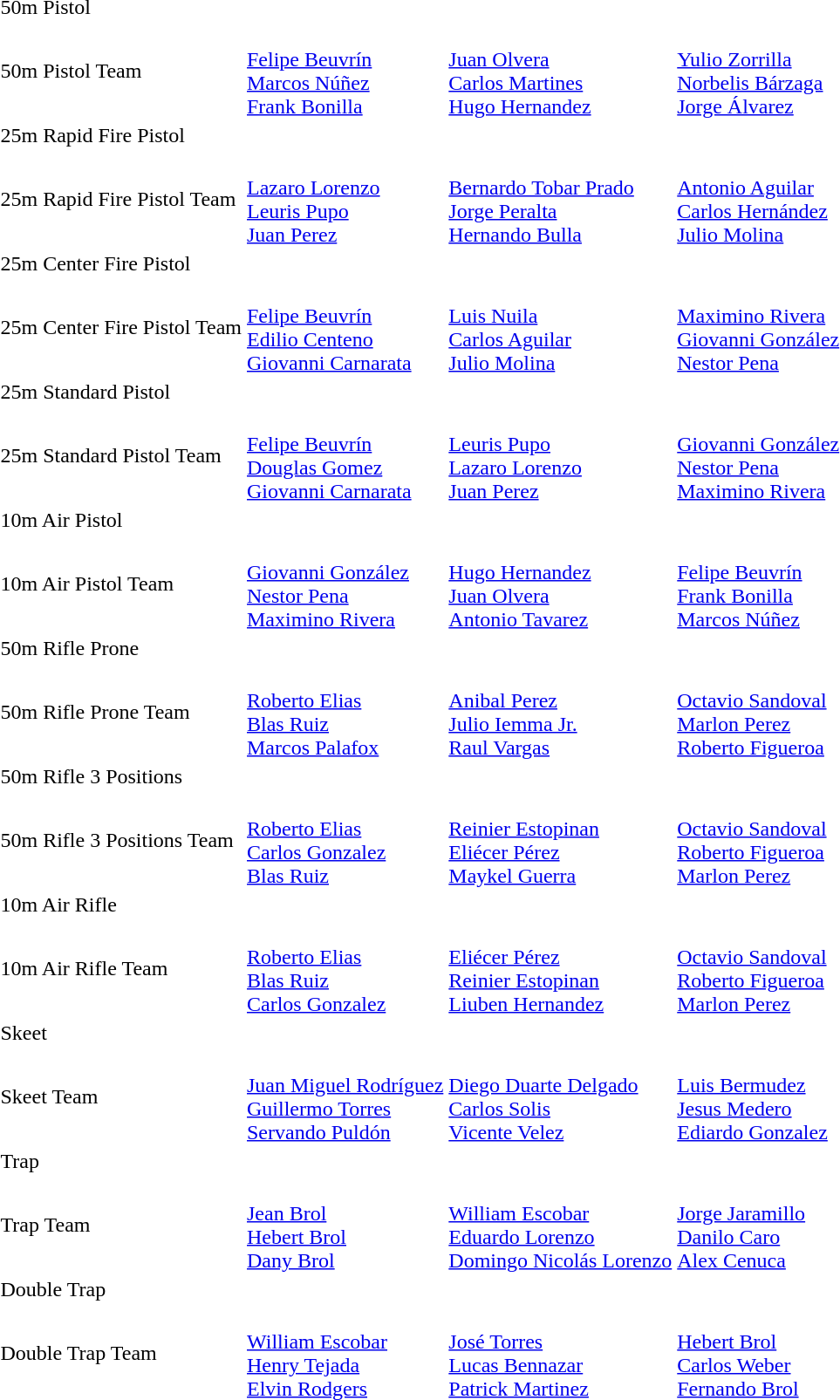<table>
<tr>
<td>50m Pistol</td>
<td></td>
<td></td>
<td></td>
</tr>
<tr>
<td>50m Pistol Team</td>
<td><br><a href='#'>Felipe Beuvrín</a><br><a href='#'>Marcos Núñez</a><br><a href='#'>Frank Bonilla</a></td>
<td><br><a href='#'>Juan Olvera</a><br><a href='#'>Carlos Martines</a><br><a href='#'>Hugo Hernandez</a></td>
<td><br><a href='#'>Yulio Zorrilla</a><br><a href='#'>Norbelis Bárzaga</a><br><a href='#'>Jorge Álvarez</a></td>
</tr>
<tr>
<td>25m Rapid Fire Pistol</td>
<td></td>
<td></td>
<td></td>
</tr>
<tr>
<td>25m Rapid Fire Pistol Team</td>
<td><br><a href='#'>Lazaro Lorenzo</a><br><a href='#'>Leuris Pupo</a><br><a href='#'>Juan Perez</a></td>
<td><br><a href='#'>Bernardo Tobar Prado</a><br><a href='#'>Jorge Peralta</a><br><a href='#'>Hernando Bulla</a></td>
<td><br><a href='#'>Antonio Aguilar</a><br><a href='#'>Carlos Hernández</a><br><a href='#'>Julio Molina</a></td>
</tr>
<tr>
<td>25m Center Fire Pistol</td>
<td></td>
<td></td>
<td></td>
</tr>
<tr>
<td>25m Center Fire Pistol Team</td>
<td><br><a href='#'>Felipe Beuvrín</a><br><a href='#'>Edilio Centeno</a><br><a href='#'>Giovanni Carnarata</a></td>
<td><br><a href='#'>Luis Nuila</a><br><a href='#'>Carlos Aguilar</a><br><a href='#'>Julio Molina</a></td>
<td><br><a href='#'>Maximino Rivera</a><br><a href='#'>Giovanni González</a><br><a href='#'>Nestor Pena</a></td>
</tr>
<tr>
<td>25m Standard Pistol</td>
<td></td>
<td></td>
<td></td>
</tr>
<tr>
<td>25m Standard Pistol Team</td>
<td><br><a href='#'>Felipe Beuvrín</a><br><a href='#'>Douglas Gomez</a><br><a href='#'>Giovanni Carnarata</a></td>
<td><br><a href='#'>Leuris Pupo</a><br><a href='#'>Lazaro Lorenzo</a><br><a href='#'>Juan Perez</a></td>
<td><br><a href='#'>Giovanni González</a><br><a href='#'>Nestor Pena</a><br><a href='#'>Maximino Rivera</a></td>
</tr>
<tr>
<td>10m Air Pistol</td>
<td></td>
<td></td>
<td></td>
</tr>
<tr>
<td>10m Air Pistol Team</td>
<td><br><a href='#'>Giovanni González</a><br><a href='#'>Nestor Pena</a><br><a href='#'>Maximino Rivera</a></td>
<td><br><a href='#'>Hugo Hernandez</a><br><a href='#'>Juan Olvera</a><br><a href='#'>Antonio Tavarez</a></td>
<td><br><a href='#'>Felipe Beuvrín</a><br><a href='#'>Frank Bonilla</a><br><a href='#'>Marcos Núñez</a></td>
</tr>
<tr>
<td>50m Rifle Prone</td>
<td></td>
<td></td>
<td></td>
</tr>
<tr>
<td>50m Rifle Prone Team</td>
<td><br><a href='#'>Roberto Elias</a><br><a href='#'>Blas Ruiz</a><br><a href='#'>Marcos Palafox</a></td>
<td><br><a href='#'>Anibal Perez</a><br><a href='#'>Julio Iemma Jr.</a><br><a href='#'>Raul Vargas</a></td>
<td><br><a href='#'>Octavio Sandoval</a><br><a href='#'>Marlon Perez</a><br><a href='#'>Roberto Figueroa</a></td>
</tr>
<tr>
<td>50m Rifle 3 Positions</td>
<td></td>
<td></td>
<td></td>
</tr>
<tr>
<td>50m Rifle 3 Positions Team</td>
<td><br><a href='#'>Roberto Elias</a><br><a href='#'>Carlos Gonzalez</a><br><a href='#'>Blas Ruiz</a></td>
<td><br><a href='#'>Reinier Estopinan</a><br><a href='#'>Eliécer Pérez</a><br><a href='#'>Maykel Guerra</a></td>
<td><br><a href='#'>Octavio Sandoval</a><br><a href='#'>Roberto Figueroa</a><br><a href='#'>Marlon Perez</a></td>
</tr>
<tr>
<td>10m Air Rifle</td>
<td></td>
<td></td>
<td></td>
</tr>
<tr>
<td>10m Air Rifle Team</td>
<td><br><a href='#'>Roberto Elias</a><br><a href='#'>Blas Ruiz</a><br><a href='#'>Carlos Gonzalez</a></td>
<td><br><a href='#'>Eliécer Pérez</a><br><a href='#'>Reinier Estopinan</a><br><a href='#'>Liuben Hernandez</a></td>
<td><br><a href='#'>Octavio Sandoval</a><br><a href='#'>Roberto Figueroa</a><br><a href='#'>Marlon Perez</a></td>
</tr>
<tr>
<td>Skeet</td>
<td></td>
<td></td>
<td></td>
</tr>
<tr>
<td>Skeet Team</td>
<td><br><a href='#'>Juan Miguel Rodríguez</a><br><a href='#'>Guillermo Torres</a><br><a href='#'>Servando Puldón</a></td>
<td><br><a href='#'>Diego Duarte Delgado</a><br><a href='#'>Carlos Solis</a><br><a href='#'>Vicente Velez</a></td>
<td><br><a href='#'>Luis Bermudez</a><br><a href='#'>Jesus Medero</a><br><a href='#'>Ediardo Gonzalez</a></td>
</tr>
<tr>
<td>Trap</td>
<td></td>
<td></td>
<td></td>
</tr>
<tr>
<td>Trap Team</td>
<td><br><a href='#'>Jean Brol</a><br><a href='#'>Hebert Brol</a><br><a href='#'>Dany Brol</a></td>
<td><br><a href='#'>William Escobar</a><br><a href='#'>Eduardo Lorenzo</a><br><a href='#'>Domingo Nicolás Lorenzo</a></td>
<td><br><a href='#'>Jorge Jaramillo</a><br><a href='#'>Danilo Caro</a><br><a href='#'>Alex Cenuca</a></td>
</tr>
<tr>
<td>Double Trap</td>
<td></td>
<td></td>
<td></td>
</tr>
<tr>
<td>Double Trap Team</td>
<td><br><a href='#'>William Escobar</a><br><a href='#'>Henry Tejada</a><br><a href='#'>Elvin Rodgers</a></td>
<td><br><a href='#'>José Torres</a><br><a href='#'>Lucas Bennazar</a><br><a href='#'>Patrick Martinez</a></td>
<td><br><a href='#'>Hebert Brol</a><br><a href='#'>Carlos Weber</a><br><a href='#'>Fernando Brol</a></td>
</tr>
</table>
